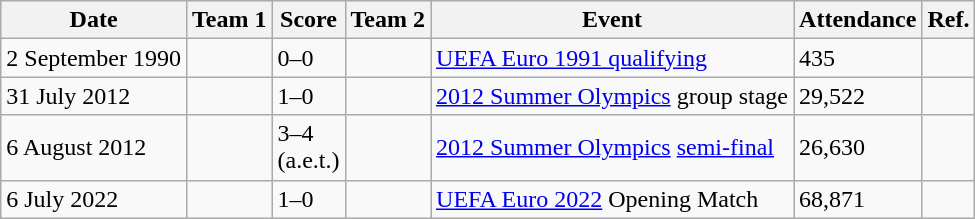<table class="wikitable">
<tr>
<th>Date</th>
<th>Team 1</th>
<th>Score</th>
<th>Team 2</th>
<th>Event</th>
<th>Attendance</th>
<th>Ref.</th>
</tr>
<tr>
<td>2 September 1990</td>
<td></td>
<td>0–0</td>
<td></td>
<td><a href='#'>UEFA Euro 1991 qualifying</a></td>
<td>435</td>
<td></td>
</tr>
<tr>
<td>31 July 2012</td>
<td></td>
<td>1–0</td>
<td></td>
<td><a href='#'>2012 Summer Olympics</a> group stage</td>
<td>29,522</td>
<td></td>
</tr>
<tr>
<td>6 August 2012</td>
<td></td>
<td>3–4<br>(a.e.t.)</td>
<td></td>
<td><a href='#'>2012 Summer Olympics</a> <a href='#'>semi-final</a></td>
<td>26,630</td>
<td></td>
</tr>
<tr>
<td>6 July 2022</td>
<td></td>
<td>1–0</td>
<td></td>
<td><a href='#'>UEFA Euro 2022</a> Opening Match</td>
<td>68,871</td>
<td></td>
</tr>
</table>
